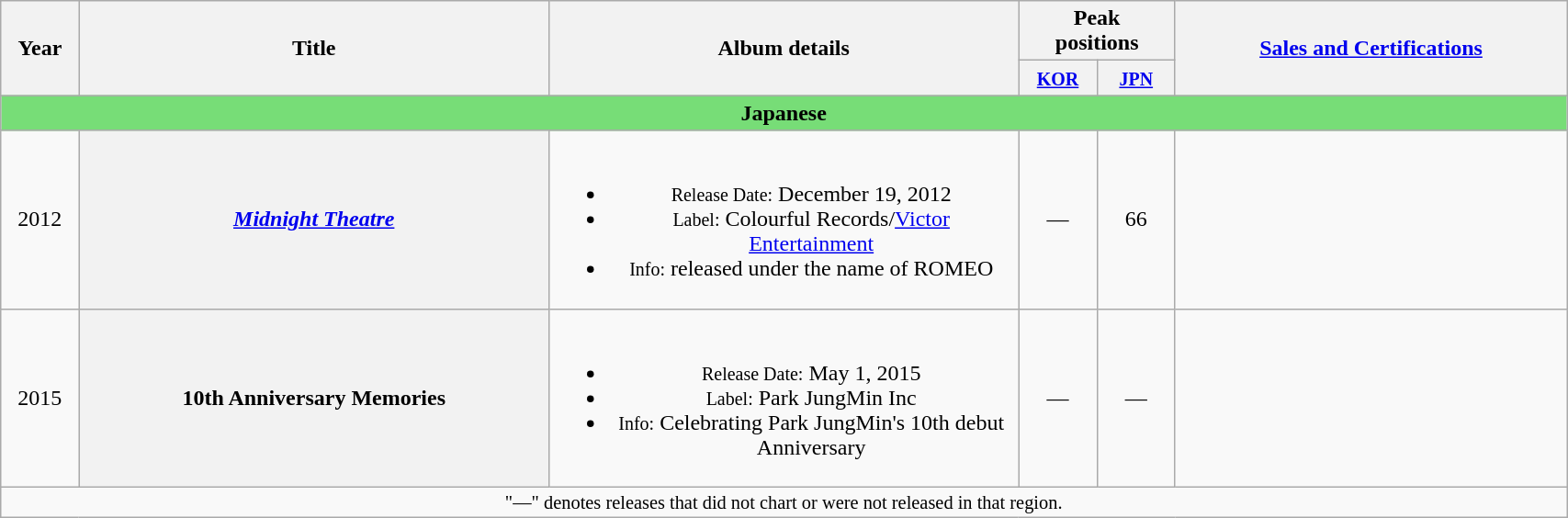<table class="wikitable plainrowheaders" style="width:90%; text-align:center;">
<tr>
<th rowspan=2 width=5%>Year</th>
<th rowspan="2" width=30%>Title</th>
<th rowspan="2" width=30%>Album details</th>
<th colspan="2" width=10%>Peak<br>positions</th>
<th rowspan="2" width=25%><a href='#'>Sales and Certifications</a></th>
</tr>
<tr>
<th style="width:2.5em;"><small><strong><a href='#'>KOR</a></strong></small><br></th>
<th style="width:2.5em;"><small><strong><a href='#'>JPN</a></strong></small><br></th>
</tr>
<tr>
<th colspan=6 style="background:#77DD77;">Japanese</th>
</tr>
<tr>
<td>2012</td>
<th scope=row><em><a href='#'>Midnight Theatre</a></em></th>
<td><br><ul><li><small>Release Date:</small> December 19, 2012</li><li><small>Label:</small> Colourful Records/<a href='#'>Victor Entertainment</a></li><li><small>Info:</small> released under the name of ROMEO</li></ul></td>
<td>—</td>
<td>66</td>
<td></td>
</tr>
<tr>
<td>2015</td>
<th scope=row>10th Anniversary Memories</th>
<td><br><ul><li><small>Release Date:</small> May 1, 2015</li><li><small>Label:</small> Park JungMin Inc</li><li><small>Info:</small> Celebrating Park JungMin's 10th debut Anniversary</li></ul></td>
<td>—</td>
<td>—</td>
<td></td>
</tr>
<tr>
<td colspan="6" style="font-size: 85%;">"—" denotes releases that did not chart or were not released in that region.</td>
</tr>
</table>
